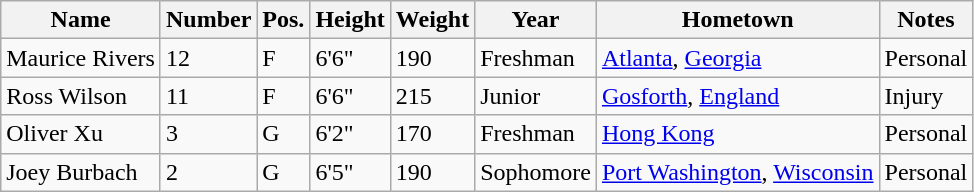<table class="wikitable sortable" border="1">
<tr>
<th>Name</th>
<th>Number</th>
<th>Pos.</th>
<th>Height</th>
<th>Weight</th>
<th>Year</th>
<th>Hometown</th>
<th class="unsortable">Notes</th>
</tr>
<tr>
<td>Maurice Rivers</td>
<td>12</td>
<td>F</td>
<td>6'6"</td>
<td>190</td>
<td>Freshman</td>
<td><a href='#'>Atlanta</a>, <a href='#'>Georgia</a></td>
<td>Personal</td>
</tr>
<tr>
<td>Ross Wilson</td>
<td>11</td>
<td>F</td>
<td>6'6"</td>
<td>215</td>
<td>Junior</td>
<td><a href='#'>Gosforth</a>, <a href='#'>England</a></td>
<td>Injury</td>
</tr>
<tr>
<td>Oliver Xu</td>
<td>3</td>
<td>G</td>
<td>6'2"</td>
<td>170</td>
<td>Freshman</td>
<td><a href='#'>Hong Kong</a></td>
<td>Personal</td>
</tr>
<tr>
<td>Joey Burbach</td>
<td>2</td>
<td>G</td>
<td>6'5"</td>
<td>190</td>
<td>Sophomore</td>
<td><a href='#'>Port Washington</a>, <a href='#'>Wisconsin</a></td>
<td>Personal</td>
</tr>
</table>
